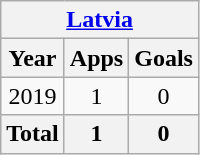<table class="wikitable" style="text-align:center">
<tr>
<th colspan=3><a href='#'>Latvia</a></th>
</tr>
<tr>
<th>Year</th>
<th>Apps</th>
<th>Goals</th>
</tr>
<tr>
<td>2019</td>
<td>1</td>
<td>0</td>
</tr>
<tr>
<th>Total</th>
<th>1</th>
<th>0</th>
</tr>
</table>
